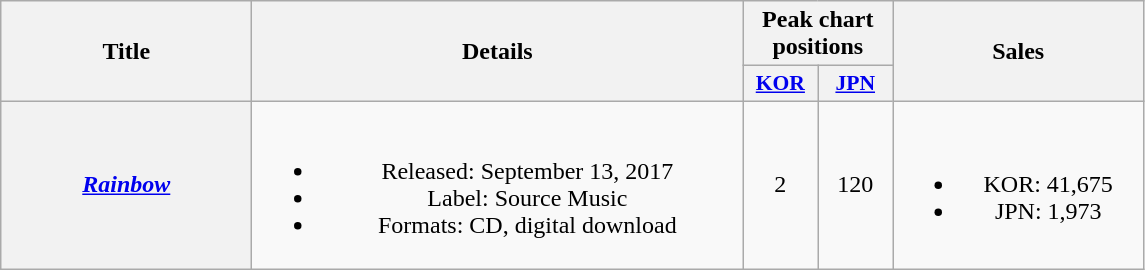<table class="wikitable plainrowheaders" style="text-align:center">
<tr>
<th rowspan="2" scope="col" style="width:10em">Title</th>
<th rowspan="2" scope="col" style="width:20em">Details</th>
<th colspan="2" scope="col">Peak chart positions</th>
<th rowspan="2" scope="col" style="width:10em">Sales</th>
</tr>
<tr>
<th scope="col" style="width:3em;font-size:90%"><a href='#'>KOR</a><br></th>
<th scope="col" style="width:3em;font-size:90%"><a href='#'>JPN</a><br></th>
</tr>
<tr>
<th scope="row"><em><a href='#'>Rainbow</a></em></th>
<td><br><ul><li>Released: September 13, 2017</li><li>Label: Source Music</li><li>Formats: CD, digital download</li></ul></td>
<td>2</td>
<td>120</td>
<td><br><ul><li>KOR: 41,675</li><li>JPN: 1,973</li></ul></td>
</tr>
</table>
